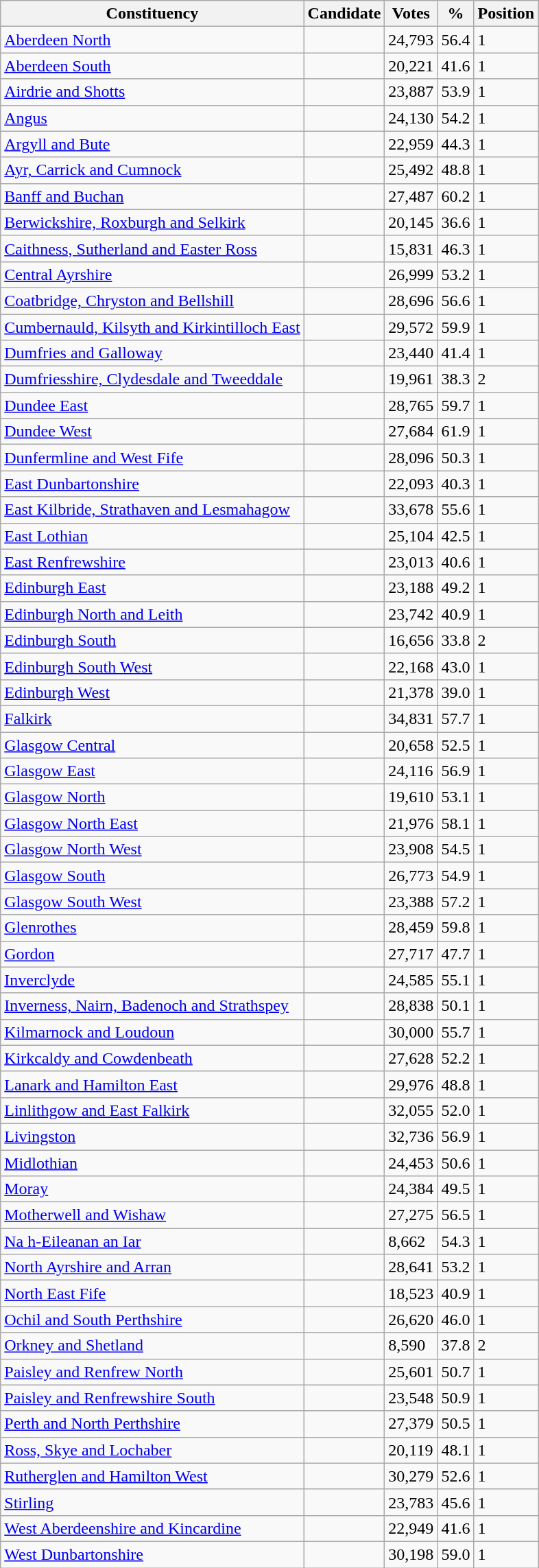<table class="wikitable sortable">
<tr>
<th>Constituency</th>
<th>Candidate</th>
<th>Votes</th>
<th>%</th>
<th>Position</th>
</tr>
<tr>
<td><a href='#'>Aberdeen North</a></td>
<td></td>
<td>24,793</td>
<td>56.4</td>
<td>1</td>
</tr>
<tr>
<td><a href='#'>Aberdeen South</a></td>
<td></td>
<td>20,221</td>
<td>41.6</td>
<td>1</td>
</tr>
<tr>
<td><a href='#'>Airdrie and Shotts</a></td>
<td></td>
<td>23,887</td>
<td>53.9</td>
<td>1</td>
</tr>
<tr>
<td><a href='#'>Angus</a></td>
<td></td>
<td>24,130</td>
<td>54.2</td>
<td>1</td>
</tr>
<tr>
<td><a href='#'>Argyll and Bute</a></td>
<td></td>
<td>22,959</td>
<td>44.3</td>
<td>1</td>
</tr>
<tr>
<td><a href='#'>Ayr, Carrick and Cumnock</a></td>
<td></td>
<td>25,492</td>
<td>48.8</td>
<td>1</td>
</tr>
<tr>
<td><a href='#'>Banff and Buchan</a></td>
<td></td>
<td>27,487</td>
<td>60.2</td>
<td>1</td>
</tr>
<tr>
<td><a href='#'>Berwickshire, Roxburgh and Selkirk</a></td>
<td></td>
<td>20,145</td>
<td>36.6</td>
<td>1</td>
</tr>
<tr>
<td><a href='#'>Caithness, Sutherland and Easter Ross</a></td>
<td></td>
<td>15,831</td>
<td>46.3</td>
<td>1</td>
</tr>
<tr>
<td><a href='#'>Central Ayrshire</a></td>
<td></td>
<td>26,999</td>
<td>53.2</td>
<td>1</td>
</tr>
<tr>
<td><a href='#'>Coatbridge, Chryston and Bellshill</a></td>
<td></td>
<td>28,696</td>
<td>56.6</td>
<td>1</td>
</tr>
<tr>
<td><a href='#'>Cumbernauld, Kilsyth and Kirkintilloch East</a></td>
<td></td>
<td>29,572</td>
<td>59.9</td>
<td>1</td>
</tr>
<tr>
<td><a href='#'>Dumfries and Galloway</a></td>
<td></td>
<td>23,440</td>
<td>41.4</td>
<td>1</td>
</tr>
<tr>
<td><a href='#'>Dumfriesshire, Clydesdale and Tweeddale</a></td>
<td></td>
<td>19,961</td>
<td>38.3</td>
<td>2</td>
</tr>
<tr>
<td><a href='#'>Dundee East</a></td>
<td></td>
<td>28,765</td>
<td>59.7</td>
<td>1</td>
</tr>
<tr>
<td><a href='#'>Dundee West</a></td>
<td></td>
<td>27,684</td>
<td>61.9</td>
<td>1</td>
</tr>
<tr>
<td><a href='#'>Dunfermline and West Fife</a></td>
<td></td>
<td>28,096</td>
<td>50.3</td>
<td>1</td>
</tr>
<tr>
<td><a href='#'>East Dunbartonshire</a></td>
<td></td>
<td>22,093</td>
<td>40.3</td>
<td>1</td>
</tr>
<tr>
<td><a href='#'>East Kilbride, Strathaven and Lesmahagow</a></td>
<td></td>
<td>33,678</td>
<td>55.6</td>
<td>1</td>
</tr>
<tr>
<td><a href='#'>East Lothian</a></td>
<td></td>
<td>25,104</td>
<td>42.5</td>
<td>1</td>
</tr>
<tr>
<td><a href='#'>East Renfrewshire</a></td>
<td></td>
<td>23,013</td>
<td>40.6</td>
<td>1</td>
</tr>
<tr>
<td><a href='#'>Edinburgh East</a></td>
<td></td>
<td>23,188</td>
<td>49.2</td>
<td>1</td>
</tr>
<tr>
<td><a href='#'>Edinburgh North and Leith</a></td>
<td></td>
<td>23,742</td>
<td>40.9</td>
<td>1</td>
</tr>
<tr>
<td><a href='#'>Edinburgh South</a></td>
<td></td>
<td>16,656</td>
<td>33.8</td>
<td>2</td>
</tr>
<tr>
<td><a href='#'>Edinburgh South West</a></td>
<td></td>
<td>22,168</td>
<td>43.0</td>
<td>1</td>
</tr>
<tr>
<td><a href='#'>Edinburgh West</a></td>
<td></td>
<td>21,378</td>
<td>39.0</td>
<td>1</td>
</tr>
<tr>
<td><a href='#'>Falkirk</a></td>
<td></td>
<td>34,831</td>
<td>57.7</td>
<td>1</td>
</tr>
<tr>
<td><a href='#'>Glasgow Central</a></td>
<td></td>
<td>20,658</td>
<td>52.5</td>
<td>1</td>
</tr>
<tr>
<td><a href='#'>Glasgow East</a></td>
<td></td>
<td>24,116</td>
<td>56.9</td>
<td>1</td>
</tr>
<tr>
<td><a href='#'>Glasgow North</a></td>
<td></td>
<td>19,610</td>
<td>53.1</td>
<td>1</td>
</tr>
<tr>
<td><a href='#'>Glasgow North East</a></td>
<td></td>
<td>21,976</td>
<td>58.1</td>
<td>1</td>
</tr>
<tr>
<td><a href='#'>Glasgow North West</a></td>
<td></td>
<td>23,908</td>
<td>54.5</td>
<td>1</td>
</tr>
<tr>
<td><a href='#'>Glasgow South</a></td>
<td></td>
<td>26,773</td>
<td>54.9</td>
<td>1</td>
</tr>
<tr>
<td><a href='#'>Glasgow South West</a></td>
<td></td>
<td>23,388</td>
<td>57.2</td>
<td>1</td>
</tr>
<tr>
<td><a href='#'>Glenrothes</a></td>
<td></td>
<td>28,459</td>
<td>59.8</td>
<td>1</td>
</tr>
<tr>
<td><a href='#'>Gordon</a></td>
<td></td>
<td>27,717</td>
<td>47.7</td>
<td>1</td>
</tr>
<tr>
<td><a href='#'>Inverclyde</a></td>
<td></td>
<td>24,585</td>
<td>55.1</td>
<td>1</td>
</tr>
<tr>
<td><a href='#'>Inverness, Nairn, Badenoch and Strathspey</a></td>
<td></td>
<td>28,838</td>
<td>50.1</td>
<td>1</td>
</tr>
<tr>
<td><a href='#'>Kilmarnock and Loudoun</a></td>
<td></td>
<td>30,000</td>
<td>55.7</td>
<td>1</td>
</tr>
<tr>
<td><a href='#'>Kirkcaldy and Cowdenbeath</a></td>
<td></td>
<td>27,628</td>
<td>52.2</td>
<td>1</td>
</tr>
<tr>
<td><a href='#'>Lanark and Hamilton East</a></td>
<td></td>
<td>29,976</td>
<td>48.8</td>
<td>1</td>
</tr>
<tr>
<td><a href='#'>Linlithgow and East Falkirk</a></td>
<td></td>
<td>32,055</td>
<td>52.0</td>
<td>1</td>
</tr>
<tr>
<td><a href='#'>Livingston</a></td>
<td></td>
<td>32,736</td>
<td>56.9</td>
<td>1</td>
</tr>
<tr>
<td><a href='#'>Midlothian</a></td>
<td></td>
<td>24,453</td>
<td>50.6</td>
<td>1</td>
</tr>
<tr>
<td><a href='#'>Moray</a></td>
<td></td>
<td>24,384</td>
<td>49.5</td>
<td>1</td>
</tr>
<tr>
<td><a href='#'>Motherwell and Wishaw</a></td>
<td></td>
<td>27,275</td>
<td>56.5</td>
<td>1</td>
</tr>
<tr>
<td><a href='#'>Na h-Eileanan an Iar</a></td>
<td></td>
<td>8,662</td>
<td>54.3</td>
<td>1</td>
</tr>
<tr>
<td><a href='#'>North Ayrshire and Arran</a></td>
<td></td>
<td>28,641</td>
<td>53.2</td>
<td>1</td>
</tr>
<tr>
<td><a href='#'>North East Fife</a></td>
<td></td>
<td>18,523</td>
<td>40.9</td>
<td>1</td>
</tr>
<tr>
<td><a href='#'>Ochil and South Perthshire</a></td>
<td></td>
<td>26,620</td>
<td>46.0</td>
<td>1</td>
</tr>
<tr>
<td><a href='#'>Orkney and Shetland</a></td>
<td></td>
<td>8,590</td>
<td>37.8</td>
<td>2</td>
</tr>
<tr>
<td><a href='#'>Paisley and Renfrew North</a></td>
<td></td>
<td>25,601</td>
<td>50.7</td>
<td>1</td>
</tr>
<tr>
<td><a href='#'>Paisley and Renfrewshire South</a></td>
<td></td>
<td>23,548</td>
<td>50.9</td>
<td>1</td>
</tr>
<tr>
<td><a href='#'>Perth and North Perthshire</a></td>
<td></td>
<td>27,379</td>
<td>50.5</td>
<td>1</td>
</tr>
<tr>
<td><a href='#'>Ross, Skye and Lochaber</a></td>
<td></td>
<td>20,119</td>
<td>48.1</td>
<td>1</td>
</tr>
<tr>
<td><a href='#'>Rutherglen and Hamilton West</a></td>
<td></td>
<td>30,279</td>
<td>52.6</td>
<td>1</td>
</tr>
<tr>
<td><a href='#'>Stirling</a></td>
<td></td>
<td>23,783</td>
<td>45.6</td>
<td>1</td>
</tr>
<tr>
<td><a href='#'>West Aberdeenshire and Kincardine</a></td>
<td></td>
<td>22,949</td>
<td>41.6</td>
<td>1</td>
</tr>
<tr>
<td><a href='#'>West Dunbartonshire</a></td>
<td></td>
<td>30,198</td>
<td>59.0</td>
<td>1</td>
</tr>
</table>
